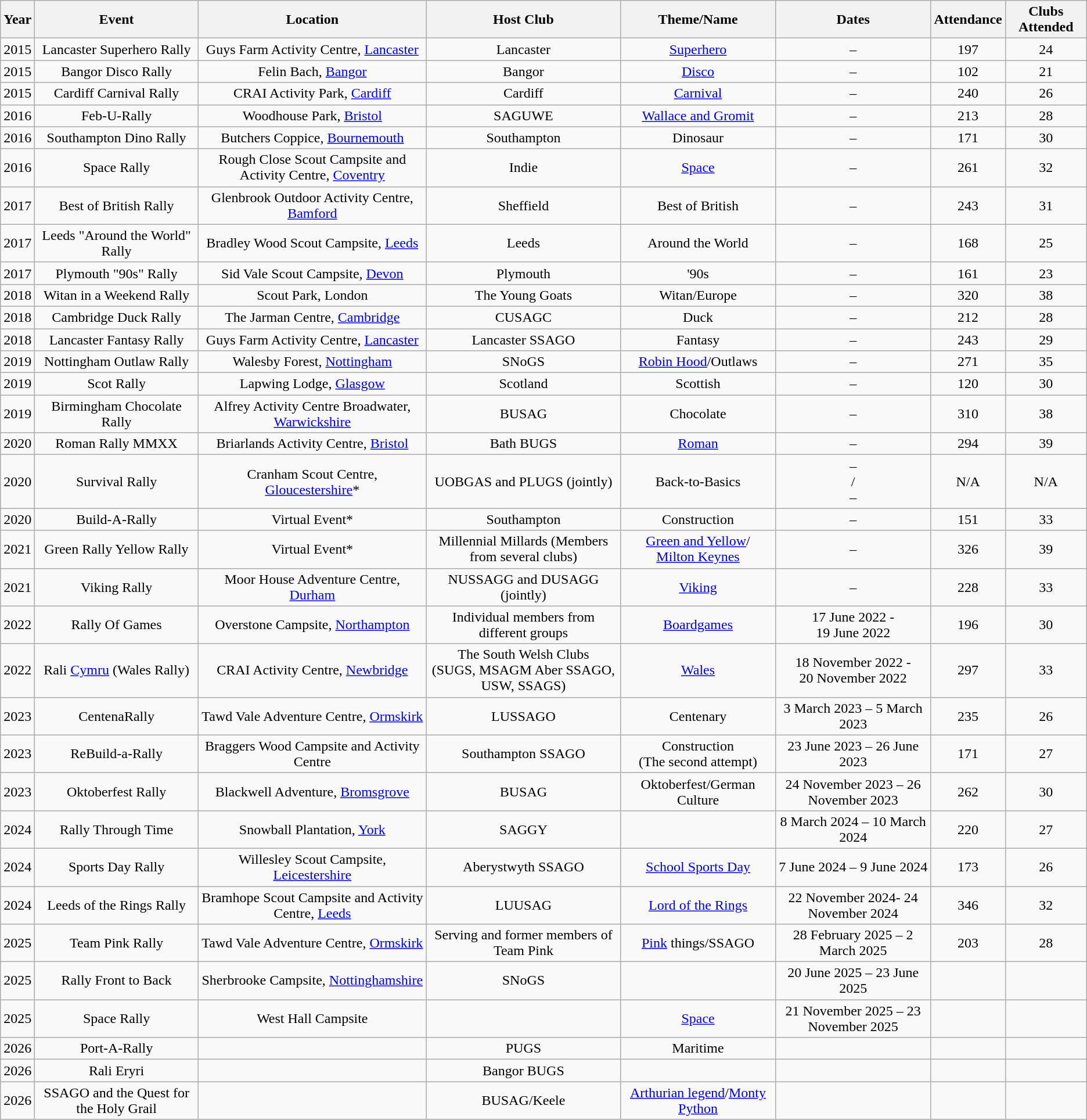<table class="wikitable" style="text-align:center">
<tr>
<th>Year</th>
<th>Event</th>
<th>Location</th>
<th>Host Club</th>
<th>Theme/Name</th>
<th>Dates</th>
<th>Attendance</th>
<th>Clubs Attended</th>
</tr>
<tr>
<td>2015</td>
<td>Lancaster Superhero Rally</td>
<td>Guys Farm Activity Centre, <a href='#'>Lancaster</a></td>
<td>Lancaster</td>
<td><a href='#'>Superhero</a></td>
<td>–<br></td>
<td>197</td>
<td>24</td>
</tr>
<tr>
<td>2015</td>
<td>Bangor Disco Rally</td>
<td>Felin Bach, <a href='#'>Bangor</a></td>
<td>Bangor</td>
<td><a href='#'>Disco</a></td>
<td>–<br></td>
<td>102</td>
<td>21</td>
</tr>
<tr>
<td>2015</td>
<td>Cardiff Carnival Rally</td>
<td>CRAI Activity Park, <a href='#'>Cardiff</a></td>
<td>Cardiff</td>
<td><a href='#'>Carnival</a></td>
<td>–<br></td>
<td>240</td>
<td>26</td>
</tr>
<tr>
<td>2016</td>
<td>Feb-U-Rally</td>
<td>Woodhouse Park, <a href='#'>Bristol</a></td>
<td>SAGUWE</td>
<td><a href='#'>Wallace and Gromit</a></td>
<td>–<br></td>
<td>213</td>
<td>28</td>
</tr>
<tr>
<td>2016</td>
<td>Southampton Dino Rally</td>
<td>Butchers Coppice, <a href='#'>Bournemouth</a></td>
<td>Southampton</td>
<td>Dinosaur</td>
<td>–<br></td>
<td>171</td>
<td>30</td>
</tr>
<tr>
<td>2016</td>
<td>Space Rally</td>
<td>Rough Close Scout Campsite and Activity Centre, <a href='#'>Coventry</a></td>
<td>Indie</td>
<td><a href='#'>Space</a></td>
<td>–<br></td>
<td>261</td>
<td>32</td>
</tr>
<tr>
<td>2017</td>
<td>Best of British Rally</td>
<td>Glenbrook Outdoor Activity Centre, <a href='#'>Bamford</a></td>
<td>Sheffield</td>
<td>Best of British</td>
<td>–<br></td>
<td>243</td>
<td>31</td>
</tr>
<tr>
<td>2017</td>
<td>Leeds "Around the World" Rally</td>
<td>Bradley Wood Scout Campsite, <a href='#'>Leeds</a></td>
<td>Leeds</td>
<td>Around the World</td>
<td>–<br></td>
<td>168</td>
<td>25</td>
</tr>
<tr>
<td>2017</td>
<td>Plymouth "90s" Rally</td>
<td>Sid Vale Scout Campsite, <a href='#'>Devon</a></td>
<td>Plymouth</td>
<td>'90s</td>
<td>–<br></td>
<td>161</td>
<td>23</td>
</tr>
<tr>
<td>2018</td>
<td>Witan in a Weekend Rally</td>
<td>Scout Park, London</td>
<td>The Young Goats</td>
<td>Witan/Europe</td>
<td>–<br></td>
<td>320</td>
<td>38</td>
</tr>
<tr>
<td>2018</td>
<td>Cambridge Duck Rally</td>
<td>The Jarman Centre, <a href='#'>Cambridge</a></td>
<td>CUSAGC</td>
<td>Duck</td>
<td>–<br></td>
<td>212</td>
<td>28</td>
</tr>
<tr>
<td>2018</td>
<td>Lancaster Fantasy Rally</td>
<td>Guys Farm Activity Centre, <a href='#'>Lancaster</a></td>
<td>Lancaster SSAGO</td>
<td>Fantasy</td>
<td>–<br></td>
<td>243</td>
<td>29</td>
</tr>
<tr>
<td>2019</td>
<td>Nottingham Outlaw Rally</td>
<td>Walesby Forest, <a href='#'>Nottingham</a></td>
<td>SNoGS</td>
<td><a href='#'>Robin Hood</a>/Outlaws</td>
<td>–<br></td>
<td>271</td>
<td>35</td>
</tr>
<tr>
<td>2019</td>
<td>Scot Rally</td>
<td>Lapwing Lodge, <a href='#'>Glasgow</a></td>
<td>Scotland</td>
<td>Scottish</td>
<td>–<br></td>
<td>120</td>
<td>30</td>
</tr>
<tr>
<td>2019</td>
<td>Birmingham Chocolate Rally</td>
<td>Alfrey Activity Centre Broadwater, <a href='#'>Warwickshire</a></td>
<td>BUSAG</td>
<td>Chocolate</td>
<td>–<br></td>
<td>310</td>
<td>38</td>
</tr>
<tr>
<td>2020</td>
<td>Roman Rally MMXX</td>
<td>Briarlands Activity Centre, <a href='#'>Bristol</a></td>
<td>Bath BUGS</td>
<td><a href='#'>Roman</a></td>
<td>–<br></td>
<td>294</td>
<td>39</td>
</tr>
<tr>
<td>2020</td>
<td>Survival Rally</td>
<td>Cranham Scout Centre, <a href='#'>Gloucestershire</a>*</td>
<td>UOBGAS and PLUGS (jointly)</td>
<td>Back-to-Basics</td>
<td>–<br> /<br>–<br></td>
<td>N/A</td>
<td>N/A</td>
</tr>
<tr>
<td>2020</td>
<td>Build-A-Rally</td>
<td>Virtual Event*</td>
<td>Southampton</td>
<td>Construction</td>
<td>–<br></td>
<td>151</td>
<td>33</td>
</tr>
<tr>
<td>2021</td>
<td>Green Rally Yellow Rally</td>
<td>Virtual Event*</td>
<td>Millennial Millards (Members from several clubs)</td>
<td><a href='#'>Green and Yellow</a>/<br><a href='#'>Milton Keynes</a></td>
<td>–<br></td>
<td>326</td>
<td>39</td>
</tr>
<tr>
<td>2021</td>
<td>Viking Rally</td>
<td>Moor House Adventure Centre, <a href='#'>Durham</a></td>
<td>NUSSAGG and DUSAGG (jointly)</td>
<td><a href='#'>Viking</a></td>
<td>–<br></td>
<td>228</td>
<td>33</td>
</tr>
<tr>
<td>2022</td>
<td>Rally Of Games</td>
<td>Overstone Campsite, <a href='#'>Northampton</a></td>
<td>Individual members from different groups</td>
<td><a href='#'>Boardgames</a></td>
<td>17 June 2022 -<br>19 June 2022</td>
<td>196</td>
<td>30</td>
</tr>
<tr>
<td>2022</td>
<td>Rali <a href='#'>Cymru</a> (Wales Rally)</td>
<td>CRAI Activity Centre, <a href='#'>Newbridge</a></td>
<td>The South Welsh Clubs<br>(SUGS, MSAGM Aber SSAGO, USW, SSAGS)</td>
<td><a href='#'>Wales</a></td>
<td>18 November 2022 -<br>20 November 2022</td>
<td>297</td>
<td>33</td>
</tr>
<tr>
<td>2023</td>
<td>CentenaRally</td>
<td>Tawd Vale Adventure Centre, <a href='#'>Ormskirk</a></td>
<td>LUSSAGO</td>
<td>Centenary</td>
<td>3 March 2023 – 5 March 2023</td>
<td>235</td>
<td>26</td>
</tr>
<tr>
<td>2023</td>
<td>ReBuild-a-Rally</td>
<td>Braggers Wood Campsite and Activity Centre</td>
<td>Southampton SSAGO</td>
<td>Construction<br>(The second attempt)</td>
<td>23 June 2023 – 26 June 2023</td>
<td>171</td>
<td>27</td>
</tr>
<tr>
<td>2023</td>
<td>Oktoberfest Rally</td>
<td>Blackwell Adventure, <a href='#'>Bromsgrove</a></td>
<td>BUSAG</td>
<td>Oktoberfest/German Culture</td>
<td>24 November 2023 – 26 November 2023</td>
<td>262</td>
<td>30</td>
</tr>
<tr>
<td>2024</td>
<td>Rally Through Time</td>
<td>Snowball Plantation, <a href='#'>York</a></td>
<td>SAGGY</td>
<td></td>
<td>8 March 2024 – 10 March 2024</td>
<td>220</td>
<td>27</td>
</tr>
<tr>
<td>2024</td>
<td>Sports Day Rally</td>
<td>Willesley Scout Campsite, <a href='#'>Leicestershire</a></td>
<td>Aberystwyth SSAGO</td>
<td><a href='#'>School Sports Day</a></td>
<td>7 June 2024 – 9 June 2024</td>
<td>173</td>
<td>26</td>
</tr>
<tr>
<td>2024</td>
<td>Leeds of the Rings Rally</td>
<td>Bramhope Scout Campsite and Activity Centre, <a href='#'>Leeds</a></td>
<td>LUUSAG</td>
<td><a href='#'>Lord of the Rings</a></td>
<td>22 November 2024- 24 November 2024</td>
<td>346</td>
<td>32</td>
</tr>
<tr>
<td>2025</td>
<td>Team Pink Rally</td>
<td>Tawd Vale Adventure Centre, <a href='#'>Ormskirk</a></td>
<td>Serving and former members of Team Pink</td>
<td><a href='#'>Pink</a> things/SSAGO</td>
<td>28 February 2025 – 2 March 2025</td>
<td>203</td>
<td>28</td>
</tr>
<tr>
<td>2025</td>
<td>Rally Front to Back</td>
<td>Sherbrooke Campsite, <a href='#'>Nottinghamshire</a></td>
<td>SNoGS</td>
<td></td>
<td>20 June 2025 – 23 June 2025</td>
<td></td>
<td></td>
</tr>
<tr>
<td>2025</td>
<td>Space Rally</td>
<td>West Hall Campsite</td>
<td></td>
<td><a href='#'>Space</a></td>
<td>21 November 2025 – 23 November 2025</td>
<td></td>
<td></td>
</tr>
<tr>
<td>2026</td>
<td>Port-A-Rally</td>
<td></td>
<td>PUGS</td>
<td>Maritime</td>
<td></td>
<td></td>
<td></td>
</tr>
<tr>
<td>2026</td>
<td>Rali Eryri</td>
<td></td>
<td>Bangor BUGS</td>
<td></td>
<td></td>
<td></td>
<td></td>
</tr>
<tr>
<td>2026</td>
<td>SSAGO and the Quest for the Holy Grail</td>
<td></td>
<td>BUSAG/Keele</td>
<td><a href='#'>Arthurian legend</a>/<a href='#'>Monty Python</a></td>
<td></td>
<td></td>
<td></td>
</tr>
</table>
